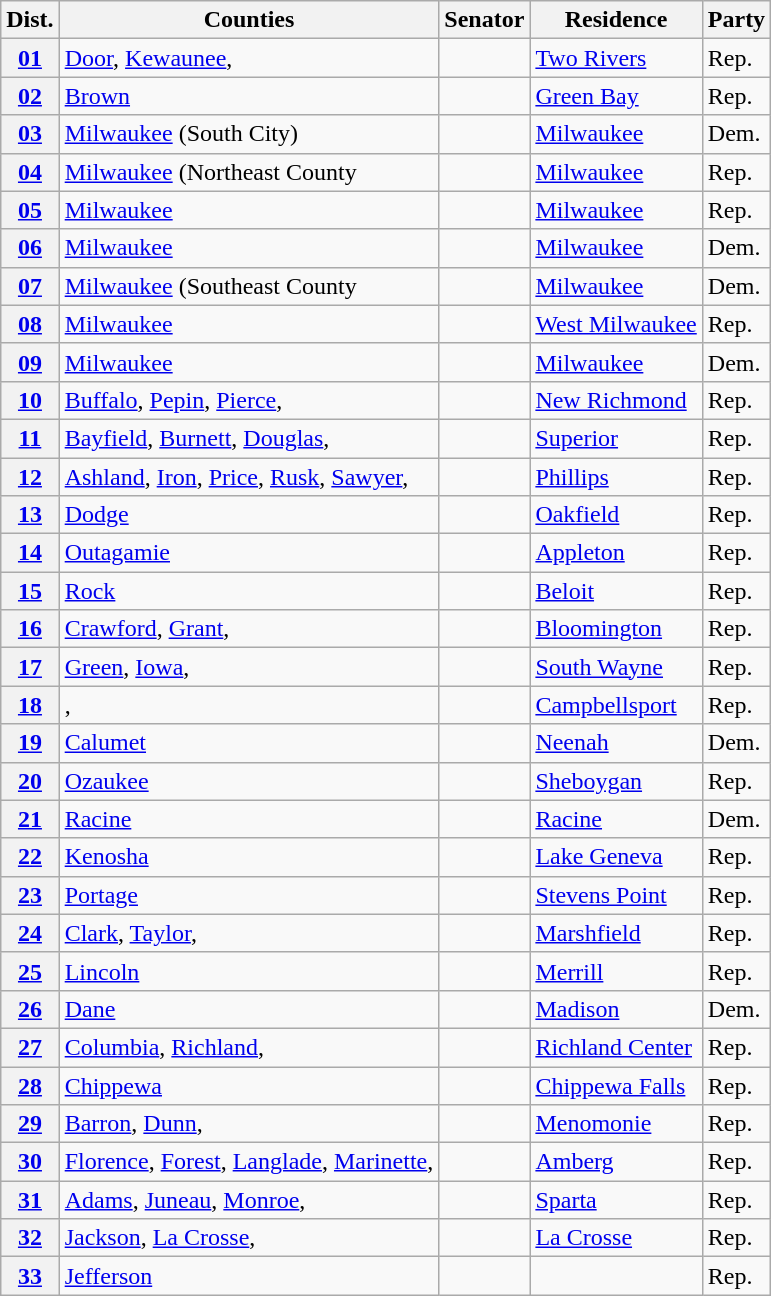<table class="wikitable sortable">
<tr>
<th>Dist.</th>
<th>Counties</th>
<th>Senator</th>
<th>Residence</th>
<th>Party</th>
</tr>
<tr>
<th><a href='#'>01</a></th>
<td><a href='#'>Door</a>, <a href='#'>Kewaunee</a>, </td>
<td></td>
<td><a href='#'>Two Rivers</a></td>
<td>Rep.</td>
</tr>
<tr>
<th><a href='#'>02</a></th>
<td><a href='#'>Brown</a> </td>
<td></td>
<td><a href='#'>Green Bay</a></td>
<td>Rep.</td>
</tr>
<tr>
<th><a href='#'>03</a></th>
<td><a href='#'>Milwaukee</a> (South City)</td>
<td></td>
<td><a href='#'>Milwaukee</a></td>
<td>Dem.</td>
</tr>
<tr>
<th><a href='#'>04</a></th>
<td><a href='#'>Milwaukee</a> (Northeast County </td>
<td></td>
<td><a href='#'>Milwaukee</a></td>
<td>Rep.</td>
</tr>
<tr>
<th><a href='#'>05</a></th>
<td><a href='#'>Milwaukee</a> </td>
<td></td>
<td><a href='#'>Milwaukee</a></td>
<td>Rep.</td>
</tr>
<tr>
<th><a href='#'>06</a></th>
<td><a href='#'>Milwaukee</a> </td>
<td></td>
<td><a href='#'>Milwaukee</a></td>
<td>Dem.</td>
</tr>
<tr>
<th><a href='#'>07</a></th>
<td><a href='#'>Milwaukee</a> (Southeast County </td>
<td></td>
<td><a href='#'>Milwaukee</a></td>
<td>Dem.</td>
</tr>
<tr>
<th><a href='#'>08</a></th>
<td><a href='#'>Milwaukee</a> </td>
<td></td>
<td><a href='#'>West Milwaukee</a></td>
<td>Rep.</td>
</tr>
<tr>
<th><a href='#'>09</a></th>
<td><a href='#'>Milwaukee</a> </td>
<td></td>
<td><a href='#'>Milwaukee</a></td>
<td>Dem.</td>
</tr>
<tr>
<th><a href='#'>10</a></th>
<td><a href='#'>Buffalo</a>, <a href='#'>Pepin</a>, <a href='#'>Pierce</a>, </td>
<td></td>
<td><a href='#'>New Richmond</a></td>
<td>Rep.</td>
</tr>
<tr>
<th><a href='#'>11</a></th>
<td><a href='#'>Bayfield</a>, <a href='#'>Burnett</a>, <a href='#'>Douglas</a>, </td>
<td></td>
<td><a href='#'>Superior</a></td>
<td>Rep.</td>
</tr>
<tr>
<th><a href='#'>12</a></th>
<td><a href='#'>Ashland</a>, <a href='#'>Iron</a>, <a href='#'>Price</a>, <a href='#'>Rusk</a>, <a href='#'>Sawyer</a>, </td>
<td></td>
<td><a href='#'>Phillips</a></td>
<td>Rep.</td>
</tr>
<tr>
<th><a href='#'>13</a></th>
<td><a href='#'>Dodge</a> </td>
<td></td>
<td><a href='#'>Oakfield</a></td>
<td>Rep.</td>
</tr>
<tr>
<th><a href='#'>14</a></th>
<td><a href='#'>Outagamie</a> </td>
<td></td>
<td><a href='#'>Appleton</a></td>
<td>Rep.</td>
</tr>
<tr>
<th><a href='#'>15</a></th>
<td><a href='#'>Rock</a></td>
<td></td>
<td><a href='#'>Beloit</a></td>
<td>Rep.</td>
</tr>
<tr>
<th><a href='#'>16</a></th>
<td><a href='#'>Crawford</a>, <a href='#'>Grant</a>, </td>
<td></td>
<td><a href='#'>Bloomington</a></td>
<td>Rep.</td>
</tr>
<tr>
<th><a href='#'>17</a></th>
<td><a href='#'>Green</a>, <a href='#'>Iowa</a>, </td>
<td></td>
<td><a href='#'>South Wayne</a></td>
<td>Rep.</td>
</tr>
<tr>
<th><a href='#'>18</a></th>
<td>,  </td>
<td></td>
<td><a href='#'>Campbellsport</a></td>
<td>Rep.</td>
</tr>
<tr>
<th><a href='#'>19</a></th>
<td><a href='#'>Calumet</a> </td>
<td></td>
<td><a href='#'>Neenah</a></td>
<td>Dem.</td>
</tr>
<tr>
<th><a href='#'>20</a></th>
<td><a href='#'>Ozaukee</a> </td>
<td> </td>
<td><a href='#'>Sheboygan</a></td>
<td>Rep.</td>
</tr>
<tr>
<th><a href='#'>21</a></th>
<td><a href='#'>Racine</a></td>
<td></td>
<td><a href='#'>Racine</a></td>
<td>Dem.</td>
</tr>
<tr>
<th><a href='#'>22</a></th>
<td><a href='#'>Kenosha</a> </td>
<td></td>
<td><a href='#'>Lake Geneva</a></td>
<td>Rep.</td>
</tr>
<tr>
<th><a href='#'>23</a></th>
<td><a href='#'>Portage</a> </td>
<td></td>
<td><a href='#'>Stevens Point</a></td>
<td>Rep.</td>
</tr>
<tr>
<th><a href='#'>24</a></th>
<td><a href='#'>Clark</a>, <a href='#'>Taylor</a>, </td>
<td></td>
<td><a href='#'>Marshfield</a></td>
<td>Rep.</td>
</tr>
<tr>
<th><a href='#'>25</a></th>
<td><a href='#'>Lincoln</a> </td>
<td></td>
<td><a href='#'>Merrill</a></td>
<td>Rep.</td>
</tr>
<tr>
<th><a href='#'>26</a></th>
<td><a href='#'>Dane</a></td>
<td></td>
<td><a href='#'>Madison</a></td>
<td>Dem.</td>
</tr>
<tr>
<th><a href='#'>27</a></th>
<td><a href='#'>Columbia</a>, <a href='#'>Richland</a>, </td>
<td></td>
<td><a href='#'>Richland Center</a></td>
<td>Rep.</td>
</tr>
<tr>
<th><a href='#'>28</a></th>
<td><a href='#'>Chippewa</a> </td>
<td></td>
<td><a href='#'>Chippewa Falls</a></td>
<td>Rep.</td>
</tr>
<tr>
<th><a href='#'>29</a></th>
<td><a href='#'>Barron</a>, <a href='#'>Dunn</a>, </td>
<td></td>
<td><a href='#'>Menomonie</a></td>
<td>Rep.</td>
</tr>
<tr>
<th><a href='#'>30</a></th>
<td><a href='#'>Florence</a>, <a href='#'>Forest</a>, <a href='#'>Langlade</a>, <a href='#'>Marinette</a>, </td>
<td></td>
<td><a href='#'>Amberg</a></td>
<td>Rep.</td>
</tr>
<tr>
<th><a href='#'>31</a></th>
<td><a href='#'>Adams</a>, <a href='#'>Juneau</a>, <a href='#'>Monroe</a>, </td>
<td></td>
<td><a href='#'>Sparta</a></td>
<td>Rep.</td>
</tr>
<tr>
<th><a href='#'>32</a></th>
<td><a href='#'>Jackson</a>, <a href='#'>La Crosse</a>, </td>
<td></td>
<td><a href='#'>La Crosse</a></td>
<td>Rep.</td>
</tr>
<tr>
<th><a href='#'>33</a></th>
<td><a href='#'>Jefferson</a> </td>
<td></td>
<td></td>
<td>Rep.</td>
</tr>
</table>
